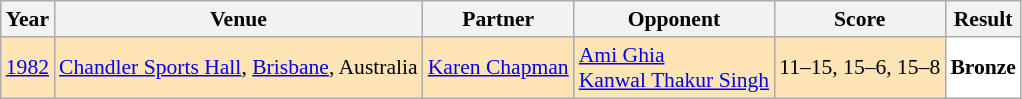<table class="sortable wikitable" style="font-size: 90%;">
<tr>
<th>Year</th>
<th>Venue</th>
<th>Partner</th>
<th>Opponent</th>
<th>Score</th>
<th>Result</th>
</tr>
<tr style="background:#FFE4B5">
<td align="center"><a href='#'>1982</a></td>
<td align="left"><a href='#'>Chandler Sports Hall</a>, <a href='#'>Brisbane</a>, Australia</td>
<td align="left"> <a href='#'>Karen Chapman</a></td>
<td align="left"> <a href='#'>Ami Ghia</a><br> <a href='#'>Kanwal Thakur Singh</a></td>
<td align="left">11–15, 15–6, 15–8</td>
<td style="text-align:left; background: white"> <strong>Bronze</strong></td>
</tr>
</table>
